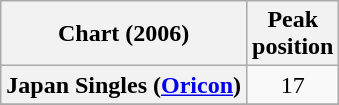<table class="wikitable plainrowheaders">
<tr>
<th>Chart (2006)</th>
<th>Peak<br>position</th>
</tr>
<tr>
<th scope="row">Japan Singles (<a href='#'>Oricon</a>)</th>
<td style="text-align:center;">17</td>
</tr>
<tr>
</tr>
</table>
